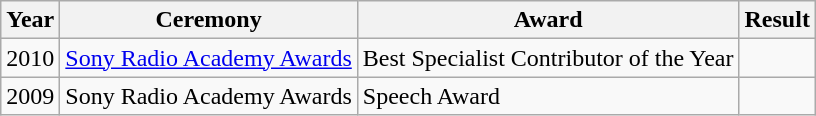<table class="wikitable">
<tr>
<th>Year</th>
<th>Ceremony</th>
<th>Award</th>
<th>Result</th>
</tr>
<tr>
<td>2010</td>
<td><a href='#'>Sony Radio Academy Awards</a></td>
<td>Best Specialist Contributor of the Year</td>
<td></td>
</tr>
<tr>
<td>2009</td>
<td>Sony Radio Academy Awards</td>
<td>Speech Award</td>
<td></td>
</tr>
</table>
